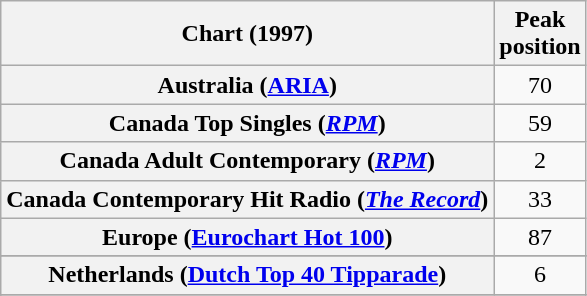<table class="wikitable plainrowheaders sortable" style="text-align:center;">
<tr>
<th scope="col">Chart (1997)</th>
<th scope="col">Peak<br>position</th>
</tr>
<tr>
<th scope="row">Australia (<a href='#'>ARIA</a>)</th>
<td style="text-align:center;">70</td>
</tr>
<tr>
<th scope="row">Canada Top Singles (<em><a href='#'>RPM</a></em>)</th>
<td style="text-align:center;">59</td>
</tr>
<tr>
<th scope="row">Canada Adult Contemporary (<em><a href='#'>RPM</a></em>)</th>
<td style="text-align:center;">2</td>
</tr>
<tr>
<th scope="row">Canada Contemporary Hit Radio (<a href='#'><em>The Record</em></a>)</th>
<td style="text-align:center;">33</td>
</tr>
<tr>
<th scope="row">Europe (<a href='#'>Eurochart Hot 100</a>)</th>
<td style="text-align:center;">87</td>
</tr>
<tr>
</tr>
<tr>
<th scope="row">Netherlands (<a href='#'>Dutch Top 40 Tipparade</a>)</th>
<td style="text-align:center;">6</td>
</tr>
<tr>
</tr>
<tr>
</tr>
<tr>
</tr>
<tr>
</tr>
<tr>
</tr>
<tr>
</tr>
<tr>
</tr>
<tr>
</tr>
<tr>
</tr>
<tr>
</tr>
<tr>
</tr>
</table>
